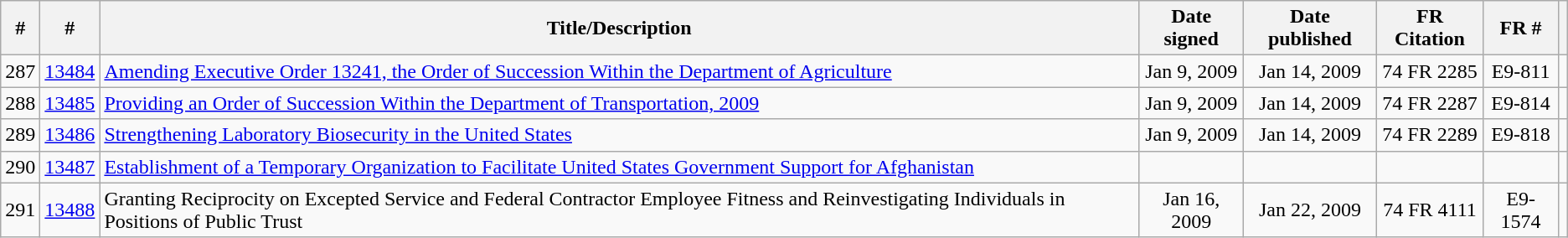<table class="wikitable sortable" style="text-align:center;">
<tr>
<th> #</th>
<th> #</th>
<th>Title/Description</th>
<th>Date signed</th>
<th>Date published</th>
<th>FR Citation</th>
<th>FR  #</th>
<th class="unsortable"></th>
</tr>
<tr>
<td>287</td>
<td><a href='#'>13484</a></td>
<td style="text-align:left;"><a href='#'>Amending Executive Order 13241, the Order of Succession Within the Department of Agriculture</a></td>
<td>Jan 9, 2009</td>
<td>Jan 14, 2009</td>
<td>74 FR 2285</td>
<td>E9-811</td>
<td></td>
</tr>
<tr>
<td>288</td>
<td><a href='#'>13485</a></td>
<td style="text-align:left;"><a href='#'>Providing an Order of Succession Within the Department of Transportation, 2009</a></td>
<td>Jan 9, 2009</td>
<td>Jan 14, 2009</td>
<td>74 FR 2287</td>
<td>E9-814</td>
<td></td>
</tr>
<tr>
<td>289</td>
<td><a href='#'>13486</a></td>
<td style="text-align:left;"><a href='#'>Strengthening Laboratory Biosecurity in the United States</a></td>
<td>Jan 9, 2009</td>
<td>Jan 14, 2009</td>
<td>74 FR 2289</td>
<td>E9-818</td>
<td></td>
</tr>
<tr .>
<td>290</td>
<td><a href='#'>13487</a></td>
<td style="text-align:left;"><a href='#'>Establishment of a Temporary Organization to Facilitate United States Government Support for Afghanistan</a></td>
<td></td>
<td></td>
<td></td>
<td></td>
<td></td>
</tr>
<tr>
<td>291</td>
<td><a href='#'>13488</a></td>
<td style="text-align:left;">Granting Reciprocity on Excepted Service and Federal Contractor Employee Fitness and Reinvestigating Individuals in Positions of Public Trust</td>
<td>Jan 16, 2009</td>
<td>Jan 22, 2009</td>
<td>74 FR 4111</td>
<td>E9-1574</td>
<td></td>
</tr>
</table>
